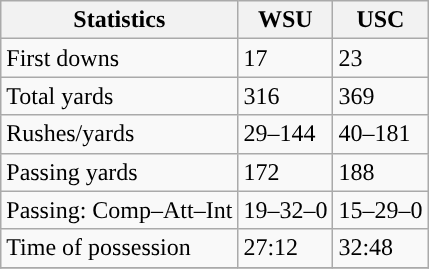<table class="wikitable" style="float: left;">
<tr>
<th>Statistics</th>
<th>WSU</th>
<th>USC</th>
</tr>
<tr>
<td>First downs</td>
<td>17</td>
<td>23</td>
</tr>
<tr>
<td>Total yards</td>
<td>316</td>
<td>369</td>
</tr>
<tr>
<td>Rushes/yards</td>
<td>29–144</td>
<td>40–181</td>
</tr>
<tr>
<td>Passing yards</td>
<td>172</td>
<td>188</td>
</tr>
<tr>
<td>Passing: Comp–Att–Int</td>
<td>19–32–0</td>
<td>15–29–0</td>
</tr>
<tr>
<td>Time of possession</td>
<td>27:12</td>
<td>32:48</td>
</tr>
<tr>
</tr>
</table>
